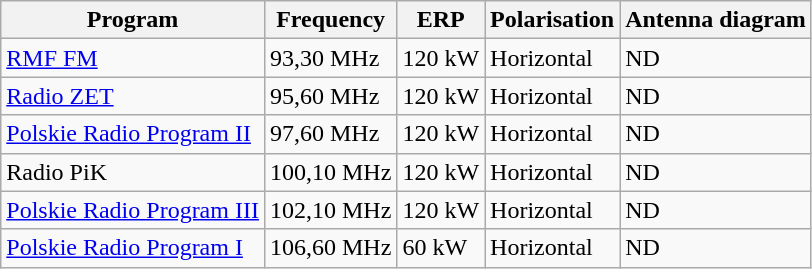<table class="wikitable">
<tr>
<th>Program</th>
<th>Frequency</th>
<th>ERP</th>
<th>Polarisation</th>
<th>Antenna diagram</th>
</tr>
<tr>
<td><a href='#'>RMF FM</a></td>
<td>93,30 MHz</td>
<td>120 kW</td>
<td>Horizontal</td>
<td>ND</td>
</tr>
<tr>
<td><a href='#'>Radio ZET</a></td>
<td>95,60 MHz</td>
<td>120 kW</td>
<td>Horizontal</td>
<td>ND</td>
</tr>
<tr>
<td><a href='#'>Polskie Radio Program II</a></td>
<td>97,60 MHz</td>
<td>120 kW</td>
<td>Horizontal</td>
<td>ND</td>
</tr>
<tr>
<td>Radio PiK</td>
<td>100,10 MHz</td>
<td>120 kW</td>
<td>Horizontal</td>
<td>ND</td>
</tr>
<tr>
<td><a href='#'>Polskie Radio Program III</a></td>
<td>102,10 MHz</td>
<td>120 kW</td>
<td>Horizontal</td>
<td>ND</td>
</tr>
<tr>
<td><a href='#'>Polskie Radio Program I</a></td>
<td>106,60 MHz</td>
<td>60 kW</td>
<td>Horizontal</td>
<td>ND</td>
</tr>
</table>
